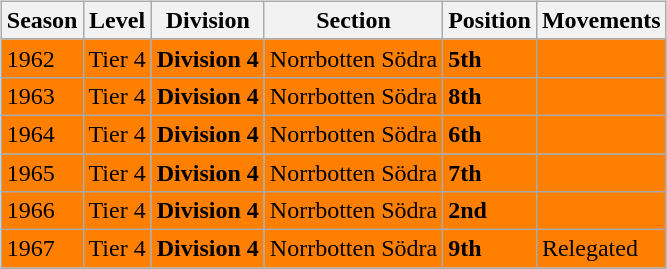<table>
<tr>
<td valign="top" width=0%><br><table class="wikitable">
<tr style="background:#f0f6fa;">
<th><strong>Season</strong></th>
<th><strong>Level</strong></th>
<th><strong>Division</strong></th>
<th><strong>Section</strong></th>
<th><strong>Position</strong></th>
<th><strong>Movements</strong></th>
</tr>
<tr>
<td style="background:#FF7F00;">1962</td>
<td style="background:#FF7F00;">Tier 4</td>
<td style="background:#FF7F00;"><strong>Division 4</strong></td>
<td style="background:#FF7F00;">Norrbotten Södra</td>
<td style="background:#FF7F00;"><strong>5th</strong></td>
<td style="background:#FF7F00;"></td>
</tr>
<tr>
<td style="background:#FF7F00;">1963</td>
<td style="background:#FF7F00;">Tier 4</td>
<td style="background:#FF7F00;"><strong>Division 4</strong></td>
<td style="background:#FF7F00;">Norrbotten Södra</td>
<td style="background:#FF7F00;"><strong>8th</strong></td>
<td style="background:#FF7F00;"></td>
</tr>
<tr>
<td style="background:#FF7F00;">1964</td>
<td style="background:#FF7F00;">Tier 4</td>
<td style="background:#FF7F00;"><strong>Division 4</strong></td>
<td style="background:#FF7F00;">Norrbotten Södra</td>
<td style="background:#FF7F00;"><strong>6th</strong></td>
<td style="background:#FF7F00;"></td>
</tr>
<tr>
<td style="background:#FF7F00;">1965</td>
<td style="background:#FF7F00;">Tier 4</td>
<td style="background:#FF7F00;"><strong>Division 4</strong></td>
<td style="background:#FF7F00;">Norrbotten Södra</td>
<td style="background:#FF7F00;"><strong>7th</strong></td>
<td style="background:#FF7F00;"></td>
</tr>
<tr>
<td style="background:#FF7F00;">1966</td>
<td style="background:#FF7F00;">Tier 4</td>
<td style="background:#FF7F00;"><strong>Division 4</strong></td>
<td style="background:#FF7F00;">Norrbotten Södra</td>
<td style="background:#FF7F00;"><strong>2nd</strong></td>
<td style="background:#FF7F00;"></td>
</tr>
<tr>
<td style="background:#FF7F00;">1967</td>
<td style="background:#FF7F00;">Tier 4</td>
<td style="background:#FF7F00;"><strong>Division 4</strong></td>
<td style="background:#FF7F00;">Norrbotten Södra</td>
<td style="background:#FF7F00;"><strong>9th</strong></td>
<td style="background:#FF7F00;">Relegated</td>
</tr>
</table>

</td>
</tr>
</table>
